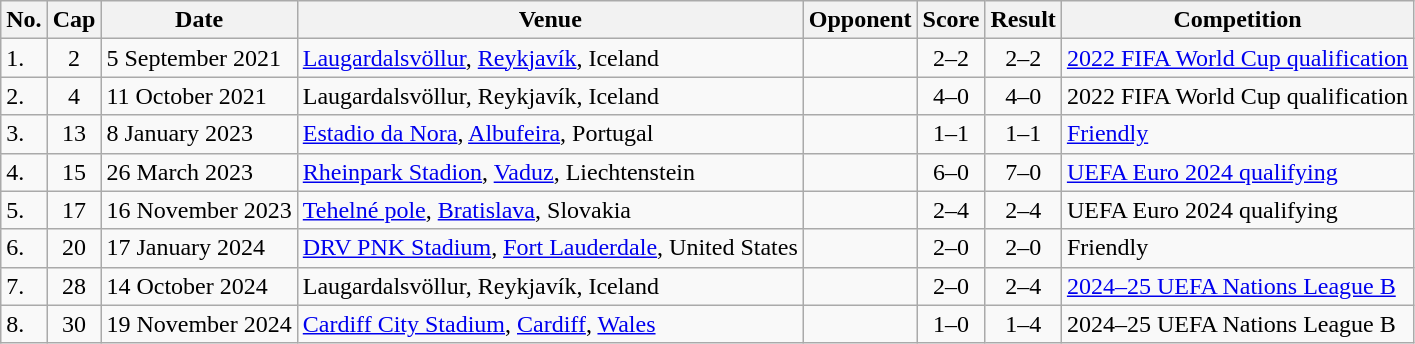<table class="wikitable" style="font-size:100%;">
<tr>
<th>No.</th>
<th>Cap</th>
<th>Date</th>
<th>Venue</th>
<th>Opponent</th>
<th>Score</th>
<th>Result</th>
<th>Competition</th>
</tr>
<tr>
<td>1.</td>
<td align="center">2</td>
<td>5 September 2021</td>
<td><a href='#'>Laugardalsvöllur</a>, <a href='#'>Reykjavík</a>, Iceland</td>
<td></td>
<td align="center">2–2</td>
<td style="text-align:center">2–2</td>
<td><a href='#'>2022 FIFA World Cup qualification</a></td>
</tr>
<tr>
<td>2.</td>
<td align="center">4</td>
<td>11 October 2021</td>
<td>Laugardalsvöllur, Reykjavík, Iceland</td>
<td></td>
<td align="center">4–0</td>
<td style="text-align:center">4–0</td>
<td>2022 FIFA World Cup qualification</td>
</tr>
<tr>
<td>3.</td>
<td align="center">13</td>
<td>8 January 2023</td>
<td><a href='#'>Estadio da Nora</a>, <a href='#'>Albufeira</a>, Portugal</td>
<td></td>
<td align="center">1–1</td>
<td style="text-align:center">1–1</td>
<td><a href='#'>Friendly</a></td>
</tr>
<tr>
<td>4.</td>
<td align="center">15</td>
<td>26 March 2023</td>
<td><a href='#'>Rheinpark Stadion</a>, <a href='#'>Vaduz</a>, Liechtenstein</td>
<td></td>
<td align="center">6–0</td>
<td style="text-align:center">7–0</td>
<td><a href='#'>UEFA Euro 2024 qualifying</a></td>
</tr>
<tr>
<td>5.</td>
<td align="center">17</td>
<td>16 November 2023</td>
<td><a href='#'>Tehelné pole</a>, <a href='#'>Bratislava</a>, Slovakia</td>
<td></td>
<td align="center">2–4</td>
<td style="text-align:center">2–4</td>
<td>UEFA Euro 2024 qualifying</td>
</tr>
<tr>
<td>6.</td>
<td align="center">20</td>
<td>17 January 2024</td>
<td><a href='#'>DRV PNK Stadium</a>, <a href='#'>Fort Lauderdale</a>, United States</td>
<td></td>
<td align="center">2–0</td>
<td style="text-align:center">2–0</td>
<td>Friendly</td>
</tr>
<tr>
<td>7.</td>
<td align="center">28</td>
<td>14 October 2024</td>
<td>Laugardalsvöllur, Reykjavík, Iceland</td>
<td></td>
<td align="center">2–0</td>
<td style="text-align:center">2–4</td>
<td><a href='#'>2024–25 UEFA Nations League B</a></td>
</tr>
<tr>
<td>8.</td>
<td align="center">30</td>
<td>19 November 2024</td>
<td><a href='#'>Cardiff City Stadium</a>, <a href='#'>Cardiff</a>, <a href='#'>Wales</a></td>
<td></td>
<td align="center">1–0</td>
<td style="text-align:center">1–4</td>
<td>2024–25 UEFA Nations League B</td>
</tr>
</table>
